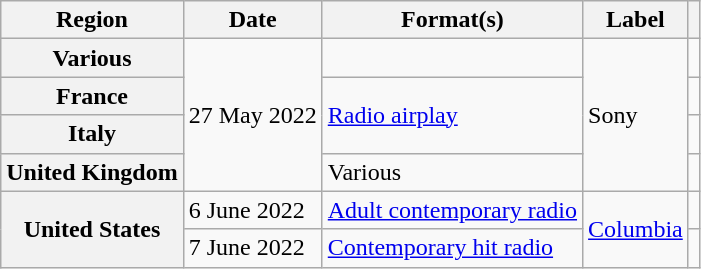<table class="wikitable plainrowheaders">
<tr>
<th scope="col">Region</th>
<th scope="col">Date</th>
<th scope="col">Format(s)</th>
<th scope="col">Label</th>
<th scope="col"></th>
</tr>
<tr>
<th scope="row">Various</th>
<td rowspan="4">27 May 2022</td>
<td></td>
<td rowspan="4">Sony</td>
<td></td>
</tr>
<tr>
<th scope="row">France</th>
<td rowspan="2"><a href='#'>Radio airplay</a></td>
<td></td>
</tr>
<tr>
<th scope="row">Italy</th>
<td></td>
</tr>
<tr>
<th scope="row">United Kingdom</th>
<td>Various</td>
<td></td>
</tr>
<tr>
<th scope="row" rowspan="2">United States</th>
<td>6 June 2022</td>
<td><a href='#'>Adult contemporary radio</a></td>
<td rowspan="2"><a href='#'>Columbia</a></td>
<td></td>
</tr>
<tr>
<td>7 June 2022</td>
<td><a href='#'>Contemporary hit radio</a></td>
<td></td>
</tr>
</table>
